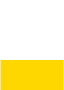<table class="toccolours" cellpadding="10" style="margin:auto;">
<tr style="background:white;">
<th><br></th>
<th></th>
</tr>
<tr>
<th colspan="2" style="background:gold;"></th>
</tr>
<tr>
<td></td>
<td></td>
</tr>
</table>
